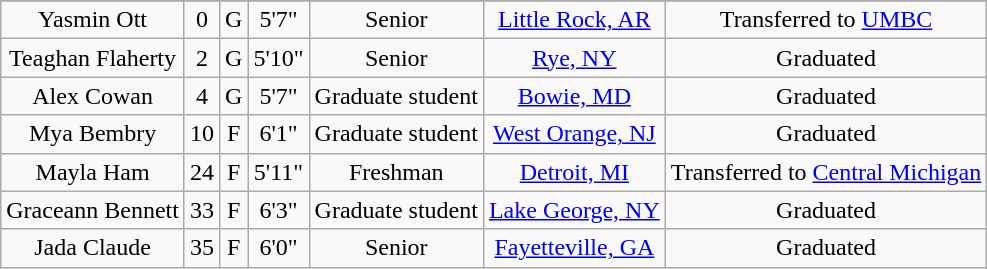<table class="wikitable sortable" style="text-align: center">
<tr align=center>
</tr>
<tr>
<td>Yasmin Ott</td>
<td>0</td>
<td>G</td>
<td>5'7"</td>
<td>Senior</td>
<td><a href='#'>Little Rock, AR</a></td>
<td>Transferred to <a href='#'>UMBC</a></td>
</tr>
<tr>
<td>Teaghan Flaherty</td>
<td>2</td>
<td>G</td>
<td>5'10"</td>
<td>Senior</td>
<td><a href='#'>Rye, NY</a></td>
<td>Graduated</td>
</tr>
<tr>
<td>Alex Cowan</td>
<td>4</td>
<td>G</td>
<td>5'7"</td>
<td>Graduate student</td>
<td><a href='#'>Bowie, MD</a></td>
<td>Graduated</td>
</tr>
<tr>
<td>Mya Bembry</td>
<td>10</td>
<td>F</td>
<td>6'1"</td>
<td>Graduate student</td>
<td><a href='#'>West Orange, NJ</a></td>
<td>Graduated</td>
</tr>
<tr>
<td>Mayla Ham</td>
<td>24</td>
<td>F</td>
<td>5'11"</td>
<td>Freshman</td>
<td><a href='#'>Detroit, MI</a></td>
<td>Transferred to <a href='#'>Central Michigan</a></td>
</tr>
<tr>
<td>Graceann Bennett</td>
<td>33</td>
<td>F</td>
<td>6'3"</td>
<td>Graduate student</td>
<td><a href='#'>Lake George, NY</a></td>
<td>Graduated</td>
</tr>
<tr>
<td>Jada Claude</td>
<td>35</td>
<td>F</td>
<td>6'0"</td>
<td>Senior</td>
<td><a href='#'>Fayetteville, GA</a></td>
<td>Graduated</td>
</tr>
</table>
